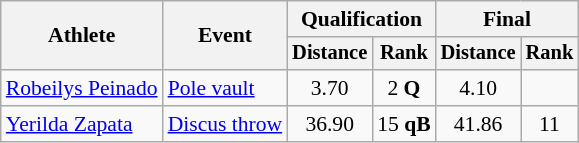<table class=wikitable style="font-size:90%">
<tr>
<th rowspan=2>Athlete</th>
<th rowspan=2>Event</th>
<th colspan=2>Qualification</th>
<th colspan=2>Final</th>
</tr>
<tr style="font-size:95%">
<th>Distance</th>
<th>Rank</th>
<th>Distance</th>
<th>Rank</th>
</tr>
<tr align=center>
<td align=left><a href='#'>Robeilys Peinado</a></td>
<td align=left><a href='#'>Pole vault</a></td>
<td>3.70</td>
<td>2 <strong>Q</strong></td>
<td>4.10</td>
<td></td>
</tr>
<tr align=center>
<td align=left><a href='#'>Yerilda Zapata</a></td>
<td align=left><a href='#'>Discus throw</a></td>
<td>36.90</td>
<td>15 <strong>qB</strong></td>
<td>41.86</td>
<td>11</td>
</tr>
</table>
